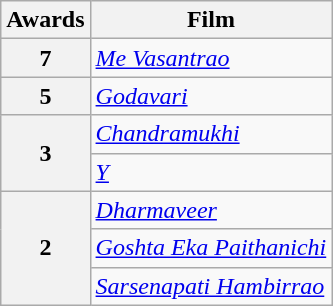<table class="wikitable" style="display:inline-table;">
<tr>
<th>Awards</th>
<th>Film</th>
</tr>
<tr>
<th scope=row>7</th>
<td><em><a href='#'>Me Vasantrao</a></em></td>
</tr>
<tr>
<th>5</th>
<td><em><a href='#'>Godavari</a></em></td>
</tr>
<tr>
<th rowspan="2">3</th>
<td><em><a href='#'>Chandramukhi</a></em></td>
</tr>
<tr>
<td><em><a href='#'>Y</a></em></td>
</tr>
<tr>
<th rowspan="3">2</th>
<td><em><a href='#'>Dharmaveer</a></em></td>
</tr>
<tr>
<td><em><a href='#'>Goshta Eka Paithanichi</a></em></td>
</tr>
<tr>
<td><em><a href='#'>Sarsenapati Hambirrao</a></em></td>
</tr>
</table>
